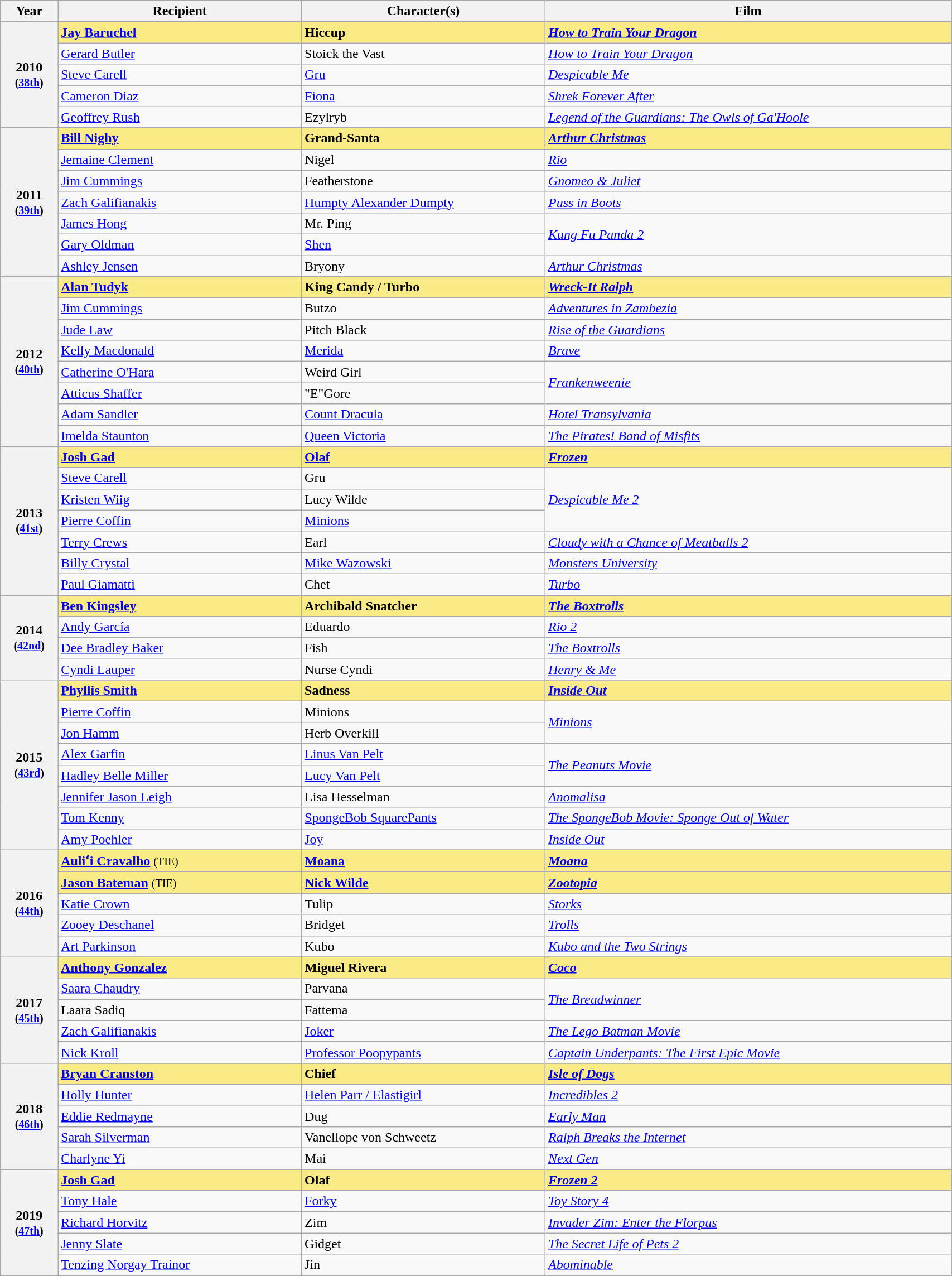<table class="wikitable" style="width:90%;">
<tr>
<th style="width:3%;">Year</th>
<th style="width:15%;">Recipient</th>
<th style="width:15%;">Character(s)</th>
<th style="width:25%;">Film</th>
</tr>
<tr>
<th rowspan="6" style="text-align:center;">2010 <br><small>(<a href='#'>38th</a>)</small><br></th>
</tr>
<tr>
<td style="background:#FAEB86;"><strong><a href='#'>Jay Baruchel</a></strong></td>
<td style="background:#FAEB86;"><strong>Hiccup</strong></td>
<td style="background:#FAEB86;"><strong><em><a href='#'>How to Train Your Dragon</a></em></strong></td>
</tr>
<tr>
<td><a href='#'>Gerard Butler</a></td>
<td>Stoick the Vast</td>
<td><em><a href='#'>How to Train Your Dragon</a></em></td>
</tr>
<tr>
<td><a href='#'>Steve Carell</a></td>
<td><a href='#'>Gru</a></td>
<td><em><a href='#'>Despicable Me</a></em></td>
</tr>
<tr>
<td><a href='#'>Cameron Diaz</a></td>
<td><a href='#'>Fiona</a></td>
<td><em><a href='#'>Shrek Forever After</a></em></td>
</tr>
<tr>
<td><a href='#'>Geoffrey Rush</a></td>
<td>Ezylryb</td>
<td><em><a href='#'>Legend of the Guardians: The Owls of Ga'Hoole</a></em></td>
</tr>
<tr>
<th rowspan="8" style="text-align:center;">2011 <br><small>(<a href='#'>39th</a>)</small><br></th>
</tr>
<tr>
<td style="background:#FAEB86;"><strong><a href='#'>Bill Nighy</a></strong></td>
<td style="background:#FAEB86;"><strong>Grand-Santa</strong></td>
<td style="background:#FAEB86;"><strong><em><a href='#'>Arthur Christmas</a></em></strong></td>
</tr>
<tr>
<td><a href='#'>Jemaine Clement</a></td>
<td>Nigel</td>
<td><em><a href='#'>Rio</a></em></td>
</tr>
<tr>
<td><a href='#'>Jim Cummings</a></td>
<td>Featherstone</td>
<td><em><a href='#'>Gnomeo & Juliet</a></em></td>
</tr>
<tr>
<td><a href='#'>Zach Galifianakis</a></td>
<td><a href='#'>Humpty Alexander Dumpty</a></td>
<td><em><a href='#'>Puss in Boots</a></em></td>
</tr>
<tr>
<td><a href='#'>James Hong</a></td>
<td>Mr. Ping</td>
<td rowspan="2"><em><a href='#'>Kung Fu Panda 2</a></em></td>
</tr>
<tr>
<td><a href='#'>Gary Oldman</a></td>
<td><a href='#'>Shen</a></td>
</tr>
<tr>
<td><a href='#'>Ashley Jensen</a></td>
<td>Bryony</td>
<td><em><a href='#'>Arthur Christmas</a></em></td>
</tr>
<tr>
<th rowspan="9" style="text-align:center;">2012 <br><small>(<a href='#'>40th</a>)</small><br></th>
</tr>
<tr>
<td style="background:#FAEB86;"><strong><a href='#'>Alan Tudyk</a></strong></td>
<td style="background:#FAEB86;"><strong>King Candy / Turbo</strong></td>
<td style="background:#FAEB86;"><strong><em><a href='#'>Wreck-It Ralph</a></em></strong></td>
</tr>
<tr>
<td><a href='#'>Jim Cummings</a></td>
<td>Butzo</td>
<td><em><a href='#'>Adventures in Zambezia</a></em></td>
</tr>
<tr>
<td><a href='#'>Jude Law</a></td>
<td>Pitch Black</td>
<td><em><a href='#'>Rise of the Guardians</a></em></td>
</tr>
<tr>
<td><a href='#'>Kelly Macdonald</a></td>
<td><a href='#'>Merida</a></td>
<td><em><a href='#'>Brave</a></em></td>
</tr>
<tr>
<td><a href='#'>Catherine O'Hara</a></td>
<td>Weird Girl</td>
<td rowspan="2"><em><a href='#'>Frankenweenie</a></em></td>
</tr>
<tr>
<td><a href='#'>Atticus Shaffer</a></td>
<td>"E"Gore</td>
</tr>
<tr>
<td><a href='#'>Adam Sandler</a></td>
<td><a href='#'>Count Dracula</a></td>
<td><em><a href='#'>Hotel Transylvania</a></em></td>
</tr>
<tr>
<td><a href='#'>Imelda Staunton</a></td>
<td><a href='#'>Queen Victoria</a></td>
<td><em><a href='#'>The Pirates! Band of Misfits</a></em></td>
</tr>
<tr>
<th rowspan="8" style="text-align:center;">2013 <br><small>(<a href='#'>41st</a>)</small><br></th>
</tr>
<tr>
<td style="background:#FAEB86;"><strong><a href='#'>Josh Gad</a></strong></td>
<td style="background:#FAEB86;"><strong><a href='#'>Olaf</a></strong></td>
<td style="background:#FAEB86;"><strong><em><a href='#'>Frozen</a></em></strong></td>
</tr>
<tr>
<td><a href='#'>Steve Carell</a></td>
<td>Gru</td>
<td rowspan="3"><em><a href='#'>Despicable Me 2</a></em></td>
</tr>
<tr>
<td><a href='#'>Kristen Wiig</a></td>
<td>Lucy Wilde</td>
</tr>
<tr>
<td><a href='#'>Pierre Coffin</a></td>
<td><a href='#'>Minions</a></td>
</tr>
<tr>
<td><a href='#'>Terry Crews</a></td>
<td>Earl</td>
<td><em><a href='#'>Cloudy with a Chance of Meatballs 2</a></em></td>
</tr>
<tr>
<td><a href='#'>Billy Crystal</a></td>
<td><a href='#'>Mike Wazowski</a></td>
<td><em><a href='#'>Monsters University</a></em></td>
</tr>
<tr>
<td><a href='#'>Paul Giamatti</a></td>
<td>Chet</td>
<td><em><a href='#'>Turbo</a></em></td>
</tr>
<tr>
<th rowspan="5" style="text-align:center;">2014 <br><small>(<a href='#'>42nd</a>)</small><br></th>
</tr>
<tr>
<td style="background:#FAEB86;"><strong><a href='#'>Ben Kingsley</a></strong></td>
<td style="background:#FAEB86;"><strong>Archibald Snatcher</strong></td>
<td style="background:#FAEB86;"><strong><em><a href='#'>The Boxtrolls</a></em></strong></td>
</tr>
<tr>
<td><a href='#'>Andy García</a></td>
<td>Eduardo</td>
<td><em><a href='#'>Rio 2</a></em></td>
</tr>
<tr>
<td><a href='#'>Dee Bradley Baker</a></td>
<td>Fish</td>
<td><em><a href='#'>The Boxtrolls</a></em></td>
</tr>
<tr>
<td><a href='#'>Cyndi Lauper</a></td>
<td>Nurse Cyndi</td>
<td><em><a href='#'>Henry & Me</a></em></td>
</tr>
<tr>
<th rowspan="9" style="text-align:center;">2015 <br><small>(<a href='#'>43rd</a>)</small><br></th>
</tr>
<tr>
<td style="background:#FAEB86;"><strong><a href='#'>Phyllis Smith</a></strong></td>
<td style="background:#FAEB86;"><strong>Sadness</strong></td>
<td style="background:#FAEB86;"><strong><em><a href='#'>Inside Out</a></em></strong></td>
</tr>
<tr>
<td><a href='#'>Pierre Coffin</a></td>
<td>Minions</td>
<td rowspan="2"><em><a href='#'>Minions</a></em></td>
</tr>
<tr>
<td><a href='#'>Jon Hamm</a></td>
<td>Herb Overkill</td>
</tr>
<tr>
<td><a href='#'>Alex Garfin</a></td>
<td><a href='#'>Linus Van Pelt</a></td>
<td rowspan="2"><em><a href='#'>The Peanuts Movie</a></em></td>
</tr>
<tr>
<td><a href='#'>Hadley Belle Miller</a></td>
<td><a href='#'>Lucy Van Pelt</a></td>
</tr>
<tr>
<td><a href='#'>Jennifer Jason Leigh</a></td>
<td>Lisa Hesselman</td>
<td><em><a href='#'>Anomalisa</a></em></td>
</tr>
<tr>
<td><a href='#'>Tom Kenny</a></td>
<td><a href='#'>SpongeBob SquarePants</a></td>
<td><em><a href='#'>The SpongeBob Movie: Sponge Out of Water</a></em></td>
</tr>
<tr>
<td><a href='#'>Amy Poehler</a></td>
<td><a href='#'>Joy</a></td>
<td><em><a href='#'>Inside Out</a></em></td>
</tr>
<tr>
<th rowspan="6" style="text-align:center;">2016 <br><small>(<a href='#'>44th</a>)</small><br></th>
</tr>
<tr>
<td style="background:#FAEB86;"><strong><a href='#'>Auliʻi Cravalho</a></strong> <small>(TIE)</small></td>
<td style="background:#FAEB86;"><strong><a href='#'>Moana</a></strong></td>
<td style="background:#FAEB86;"><strong><em><a href='#'>Moana</a></em></strong></td>
</tr>
<tr>
<td style="background:#FAEB86;"><strong><a href='#'>Jason Bateman</a></strong> <small>(TIE)</small></td>
<td style="background:#FAEB86;"><strong><a href='#'>Nick Wilde</a></strong></td>
<td style="background:#FAEB86;"><strong><em><a href='#'>Zootopia</a></em></strong></td>
</tr>
<tr>
<td><a href='#'>Katie Crown</a></td>
<td>Tulip</td>
<td><em><a href='#'>Storks</a></em></td>
</tr>
<tr>
<td><a href='#'>Zooey Deschanel</a></td>
<td>Bridget</td>
<td><em><a href='#'>Trolls</a></em></td>
</tr>
<tr>
<td><a href='#'>Art Parkinson</a></td>
<td>Kubo</td>
<td><em><a href='#'>Kubo and the Two Strings</a></em></td>
</tr>
<tr>
<th rowspan="6" style="text-align:center;">2017 <br><small>(<a href='#'>45th</a>)</small><br></th>
</tr>
<tr>
<td style="background:#FAEB86;"><strong><a href='#'>Anthony Gonzalez</a></strong></td>
<td style="background:#FAEB86;"><strong>Miguel Rivera</strong></td>
<td style="background:#FAEB86;"><strong><em><a href='#'>Coco</a></em></strong></td>
</tr>
<tr>
<td><a href='#'>Saara Chaudry</a></td>
<td>Parvana</td>
<td rowspan="2"><em><a href='#'>The Breadwinner</a></em></td>
</tr>
<tr>
<td>Laara Sadiq</td>
<td>Fattema</td>
</tr>
<tr>
<td><a href='#'>Zach Galifianakis</a></td>
<td><a href='#'>Joker</a></td>
<td><em><a href='#'>The Lego Batman Movie</a></em></td>
</tr>
<tr>
<td><a href='#'>Nick Kroll</a></td>
<td><a href='#'>Professor Poopypants</a></td>
<td><em><a href='#'>Captain Underpants: The First Epic Movie</a></em></td>
</tr>
<tr>
<th rowspan="6" style="text-align:center;">2018 <br><small>(<a href='#'>46th</a>)</small><br></th>
</tr>
<tr>
<td style="background:#FAEB86;"><strong><a href='#'>Bryan Cranston</a></strong></td>
<td style="background:#FAEB86;"><strong>Chief</strong></td>
<td style="background:#FAEB86;"><strong><em><a href='#'>Isle of Dogs</a></em></strong></td>
</tr>
<tr>
<td><a href='#'>Holly Hunter</a></td>
<td><a href='#'>Helen Parr / Elastigirl</a></td>
<td><em><a href='#'>Incredibles 2</a></em></td>
</tr>
<tr>
<td><a href='#'>Eddie Redmayne</a></td>
<td>Dug</td>
<td><em><a href='#'>Early Man</a></em></td>
</tr>
<tr>
<td><a href='#'>Sarah Silverman</a></td>
<td>Vanellope von Schweetz</td>
<td><em><a href='#'>Ralph Breaks the Internet</a></em></td>
</tr>
<tr>
<td><a href='#'>Charlyne Yi</a></td>
<td>Mai</td>
<td><em><a href='#'>Next Gen</a></em></td>
</tr>
<tr>
<th rowspan="6" style="text-align:center;">2019 <br><small>(<a href='#'>47th</a>)</small><br></th>
</tr>
<tr>
<td style="background:#FAEB86;"><strong><a href='#'>Josh Gad</a></strong></td>
<td style="background:#FAEB86;"><strong>Olaf</strong></td>
<td style="background:#FAEB86;"><strong><em><a href='#'>Frozen 2</a></em></strong></td>
</tr>
<tr>
<td><a href='#'>Tony Hale</a></td>
<td><a href='#'>Forky</a></td>
<td><em><a href='#'>Toy Story 4</a></em></td>
</tr>
<tr>
<td><a href='#'>Richard Horvitz</a></td>
<td>Zim</td>
<td><em><a href='#'>Invader Zim: Enter the Florpus</a></em></td>
</tr>
<tr>
<td><a href='#'>Jenny Slate</a></td>
<td>Gidget</td>
<td><em><a href='#'>The Secret Life of Pets 2</a></em></td>
</tr>
<tr>
<td><a href='#'>Tenzing Norgay Trainor</a></td>
<td>Jin</td>
<td><em><a href='#'>Abominable</a></em></td>
</tr>
<tr>
</tr>
</table>
